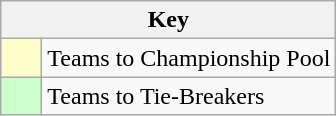<table class="wikitable" style="text-align: center;">
<tr>
<th colspan=2>Key</th>
</tr>
<tr>
<td style="background:#ffffcc; width:20px;"></td>
<td align=left>Teams to Championship Pool</td>
</tr>
<tr>
<td style="background:#ccffcc; width:20px;"></td>
<td align=left>Teams to Tie-Breakers</td>
</tr>
</table>
